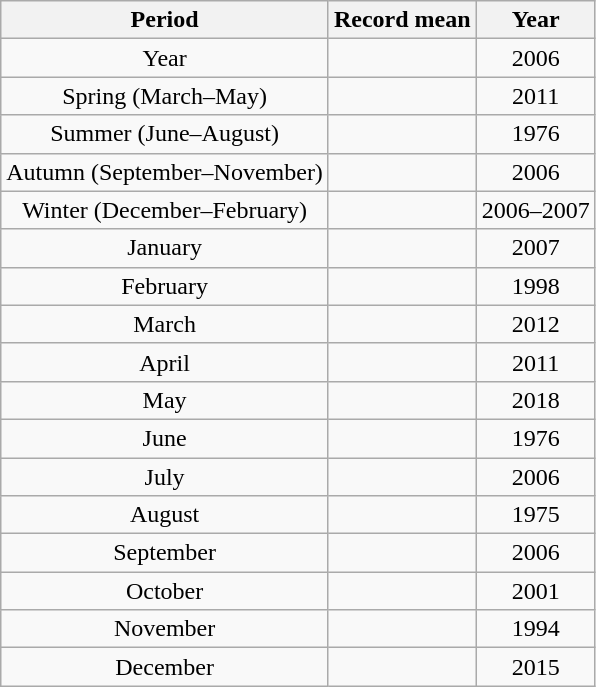<table class="wikitable plainrowheaders" style="text-align:center;">
<tr>
<th>Period</th>
<th>Record mean</th>
<th>Year</th>
</tr>
<tr>
<td>Year</td>
<td></td>
<td>2006</td>
</tr>
<tr>
<td>Spring (March–May)</td>
<td></td>
<td>2011</td>
</tr>
<tr>
<td>Summer (June–August)</td>
<td></td>
<td>1976</td>
</tr>
<tr>
<td>Autumn (September–November)</td>
<td></td>
<td>2006</td>
</tr>
<tr>
<td>Winter (December–February)</td>
<td></td>
<td>2006–2007</td>
</tr>
<tr>
<td>January</td>
<td></td>
<td>2007</td>
</tr>
<tr>
<td>February</td>
<td></td>
<td>1998</td>
</tr>
<tr>
<td>March</td>
<td></td>
<td>2012</td>
</tr>
<tr>
<td>April</td>
<td></td>
<td>2011</td>
</tr>
<tr>
<td>May</td>
<td></td>
<td>2018</td>
</tr>
<tr>
<td>June</td>
<td></td>
<td>1976</td>
</tr>
<tr>
<td>July</td>
<td></td>
<td>2006</td>
</tr>
<tr>
<td>August</td>
<td></td>
<td>1975</td>
</tr>
<tr>
<td>September</td>
<td></td>
<td>2006</td>
</tr>
<tr>
<td>October</td>
<td></td>
<td>2001</td>
</tr>
<tr>
<td>November</td>
<td></td>
<td>1994</td>
</tr>
<tr>
<td>December</td>
<td></td>
<td>2015</td>
</tr>
</table>
